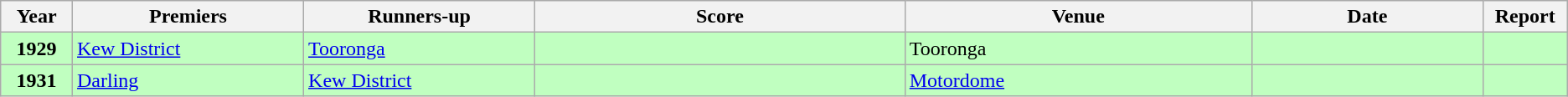<table class="wikitable sortable" style="text-align:left; text-valign:center">
<tr>
<th width=3%>Year</th>
<th width=10%>Premiers</th>
<th width=10%>Runners-up</th>
<th width=16%>Score</th>
<th width=15%>Venue</th>
<th width=10%; class=unsortable>Date</th>
<th width=2%; class=unsortable>Report</th>
</tr>
<tr style="background:#C0FFC0;">
<td align="center"><strong>1929</strong></td>
<td><a href='#'>Kew District</a></td>
<td><a href='#'>Tooronga</a></td>
<td align=center></td>
<td>Tooronga</td>
<td></td>
<td align=center></td>
</tr>
<tr style="background:#C0FFC0;">
<td align="center"><strong>1931</strong></td>
<td><a href='#'>Darling</a></td>
<td><a href='#'>Kew District</a></td>
<td align=center></td>
<td><a href='#'>Motordome</a></td>
<td></td>
<td align=center></td>
</tr>
</table>
